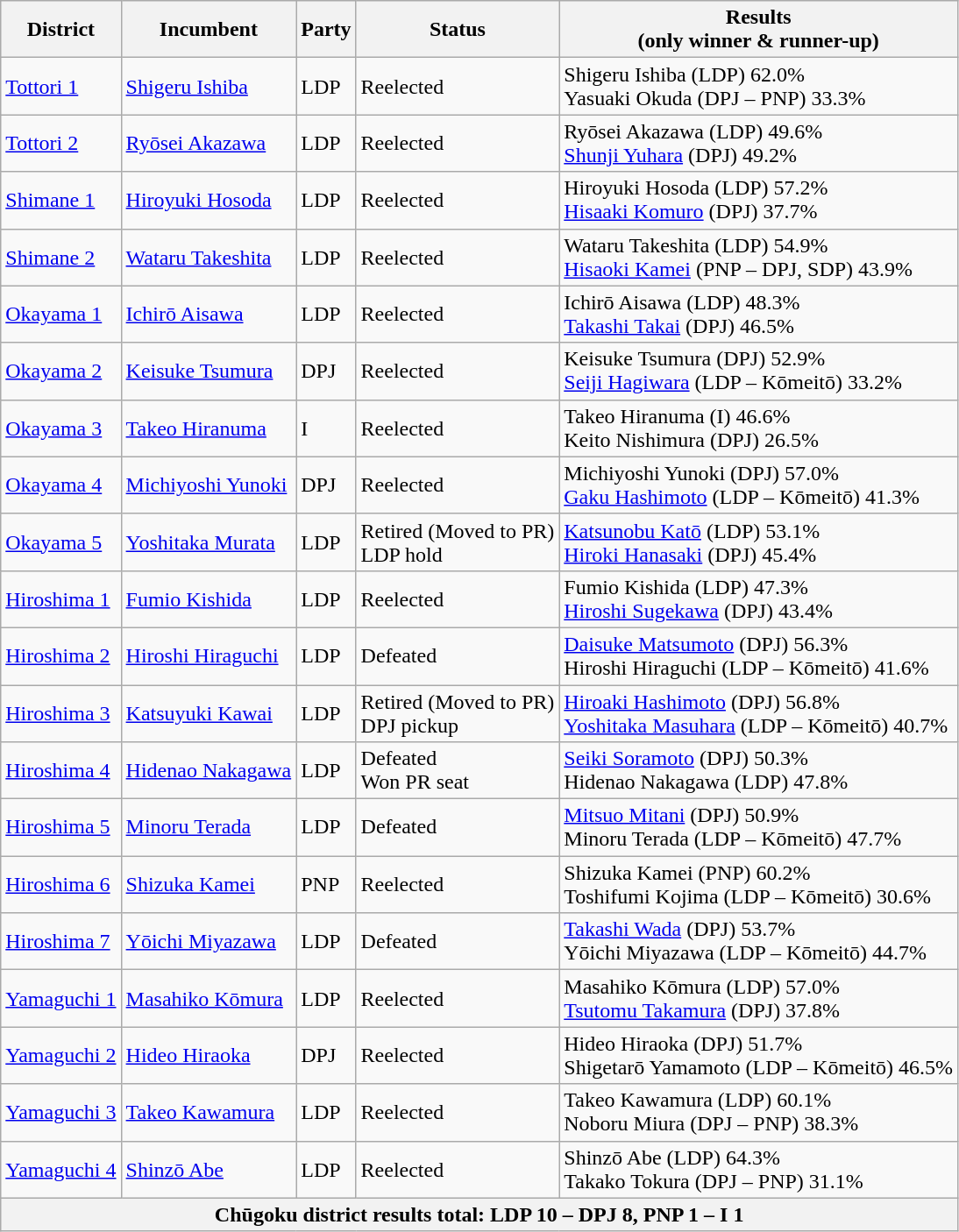<table class="wikitable">
<tr>
<th>District</th>
<th>Incumbent</th>
<th>Party</th>
<th>Status</th>
<th>Results<br>(only winner & runner-up)</th>
</tr>
<tr>
<td><a href='#'>Tottori 1</a></td>
<td><a href='#'>Shigeru Ishiba</a></td>
<td>LDP</td>
<td>Reelected</td>
<td>Shigeru Ishiba (LDP) 62.0%<br>Yasuaki Okuda (DPJ – PNP) 33.3%</td>
</tr>
<tr>
<td><a href='#'>Tottori 2</a></td>
<td><a href='#'>Ryōsei Akazawa</a></td>
<td>LDP</td>
<td>Reelected</td>
<td>Ryōsei Akazawa (LDP) 49.6%<br><a href='#'>Shunji Yuhara</a> (DPJ) 49.2%</td>
</tr>
<tr>
<td><a href='#'>Shimane 1</a></td>
<td><a href='#'>Hiroyuki Hosoda</a></td>
<td>LDP</td>
<td>Reelected</td>
<td>Hiroyuki Hosoda (LDP) 57.2%<br><a href='#'>Hisaaki Komuro</a> (DPJ) 37.7%</td>
</tr>
<tr>
<td><a href='#'>Shimane 2</a></td>
<td><a href='#'>Wataru Takeshita</a></td>
<td>LDP</td>
<td>Reelected</td>
<td>Wataru Takeshita (LDP) 54.9%<br><a href='#'>Hisaoki Kamei</a> (PNP – DPJ, SDP) 43.9%</td>
</tr>
<tr>
<td><a href='#'>Okayama 1</a></td>
<td><a href='#'>Ichirō Aisawa</a></td>
<td>LDP</td>
<td>Reelected</td>
<td>Ichirō Aisawa (LDP) 48.3%<br><a href='#'>Takashi Takai</a> (DPJ) 46.5%</td>
</tr>
<tr>
<td><a href='#'>Okayama 2</a></td>
<td><a href='#'>Keisuke Tsumura</a></td>
<td>DPJ</td>
<td>Reelected</td>
<td>Keisuke Tsumura (DPJ) 52.9%<br><a href='#'>Seiji Hagiwara</a> (LDP – Kōmeitō) 33.2%</td>
</tr>
<tr>
<td><a href='#'>Okayama 3</a></td>
<td><a href='#'>Takeo Hiranuma</a></td>
<td>I</td>
<td>Reelected</td>
<td>Takeo Hiranuma (I) 46.6%<br>Keito Nishimura (DPJ) 26.5%</td>
</tr>
<tr>
<td><a href='#'>Okayama 4</a></td>
<td><a href='#'>Michiyoshi Yunoki</a></td>
<td>DPJ</td>
<td>Reelected</td>
<td>Michiyoshi Yunoki (DPJ) 57.0%<br><a href='#'>Gaku Hashimoto</a> (LDP – Kōmeitō) 41.3%</td>
</tr>
<tr>
<td><a href='#'>Okayama 5</a></td>
<td><a href='#'>Yoshitaka Murata</a></td>
<td>LDP</td>
<td>Retired (Moved to PR)<br>LDP hold</td>
<td><a href='#'>Katsunobu Katō</a> (LDP) 53.1%<br><a href='#'>Hiroki Hanasaki</a> (DPJ) 45.4%</td>
</tr>
<tr>
<td><a href='#'>Hiroshima 1</a></td>
<td><a href='#'>Fumio Kishida</a></td>
<td>LDP</td>
<td>Reelected</td>
<td>Fumio Kishida (LDP) 47.3%<br><a href='#'>Hiroshi Sugekawa</a> (DPJ) 43.4%</td>
</tr>
<tr>
<td><a href='#'>Hiroshima 2</a></td>
<td><a href='#'>Hiroshi Hiraguchi</a></td>
<td>LDP</td>
<td>Defeated</td>
<td><a href='#'>Daisuke Matsumoto</a> (DPJ) 56.3%<br>Hiroshi Hiraguchi (LDP – Kōmeitō) 41.6%</td>
</tr>
<tr>
<td><a href='#'>Hiroshima 3</a></td>
<td><a href='#'>Katsuyuki Kawai</a></td>
<td>LDP</td>
<td>Retired (Moved to PR)<br>DPJ pickup</td>
<td><a href='#'>Hiroaki Hashimoto</a> (DPJ) 56.8%<br><a href='#'>Yoshitaka Masuhara</a> (LDP – Kōmeitō) 40.7%</td>
</tr>
<tr>
<td><a href='#'>Hiroshima 4</a></td>
<td><a href='#'>Hidenao Nakagawa</a></td>
<td>LDP</td>
<td>Defeated<br>Won PR seat</td>
<td><a href='#'>Seiki Soramoto</a> (DPJ) 50.3%<br>Hidenao Nakagawa (LDP) 47.8%</td>
</tr>
<tr>
<td><a href='#'>Hiroshima 5</a></td>
<td><a href='#'>Minoru Terada</a></td>
<td>LDP</td>
<td>Defeated</td>
<td><a href='#'>Mitsuo Mitani</a> (DPJ) 50.9%<br>Minoru Terada (LDP – Kōmeitō) 47.7%</td>
</tr>
<tr>
<td><a href='#'>Hiroshima 6</a></td>
<td><a href='#'>Shizuka Kamei</a></td>
<td>PNP</td>
<td>Reelected</td>
<td>Shizuka Kamei (PNP) 60.2%<br>Toshifumi Kojima (LDP – Kōmeitō) 30.6%</td>
</tr>
<tr>
<td><a href='#'>Hiroshima 7</a></td>
<td><a href='#'>Yōichi Miyazawa</a></td>
<td>LDP</td>
<td>Defeated</td>
<td><a href='#'>Takashi Wada</a> (DPJ) 53.7%<br>Yōichi Miyazawa (LDP – Kōmeitō) 44.7%</td>
</tr>
<tr>
<td><a href='#'>Yamaguchi 1</a></td>
<td><a href='#'>Masahiko Kōmura</a></td>
<td>LDP</td>
<td>Reelected</td>
<td>Masahiko Kōmura (LDP) 57.0%<br><a href='#'>Tsutomu Takamura</a> (DPJ) 37.8%</td>
</tr>
<tr>
<td><a href='#'>Yamaguchi 2</a></td>
<td><a href='#'>Hideo Hiraoka</a></td>
<td>DPJ</td>
<td>Reelected</td>
<td>Hideo Hiraoka (DPJ) 51.7%<br>Shigetarō Yamamoto (LDP – Kōmeitō) 46.5%</td>
</tr>
<tr>
<td><a href='#'>Yamaguchi 3</a></td>
<td><a href='#'>Takeo Kawamura</a></td>
<td>LDP</td>
<td>Reelected</td>
<td>Takeo Kawamura (LDP) 60.1%<br>Noboru Miura (DPJ – PNP) 38.3%</td>
</tr>
<tr>
<td><a href='#'>Yamaguchi 4</a></td>
<td><a href='#'>Shinzō Abe</a></td>
<td>LDP</td>
<td>Reelected</td>
<td>Shinzō Abe (LDP) 64.3%<br>Takako Tokura (DPJ – PNP) 31.1%</td>
</tr>
<tr>
<th colspan="5">Chūgoku district results total: LDP 10 – DPJ 8, PNP 1 – I 1</th>
</tr>
</table>
